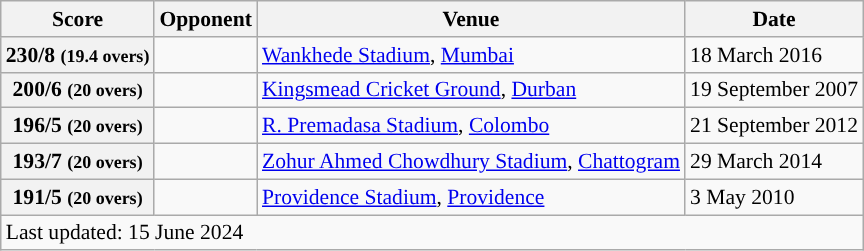<table class="wikitable sortable" style="font-size:90%;">
<tr>
<th>Score</th>
<th>Opponent</th>
<th>Venue</th>
<th>Date</th>
</tr>
<tr>
<th>230/8 <small>(19.4 overs)</small></th>
<td></td>
<td><a href='#'>Wankhede Stadium</a>, <a href='#'>Mumbai</a></td>
<td>18 March 2016</td>
</tr>
<tr>
<th>200/6 <small>(20 overs)</small></th>
<td></td>
<td><a href='#'>Kingsmead Cricket Ground</a>, <a href='#'>Durban</a></td>
<td>19 September 2007</td>
</tr>
<tr>
<th>196/5 <small>(20 overs)</small></th>
<td></td>
<td><a href='#'>R. Premadasa Stadium</a>, <a href='#'>Colombo</a></td>
<td>21 September 2012</td>
</tr>
<tr>
<th>193/7 <small>(20 overs)</small></th>
<td></td>
<td><a href='#'>Zohur Ahmed Chowdhury Stadium</a>, <a href='#'>Chattogram</a></td>
<td>29 March 2014</td>
</tr>
<tr>
<th>191/5 <small>(20 overs)</small></th>
<td></td>
<td><a href='#'>Providence Stadium</a>, <a href='#'>Providence</a></td>
<td>3 May 2010</td>
</tr>
<tr>
<td colspan="6">Last updated: 15 June 2024</td>
</tr>
</table>
